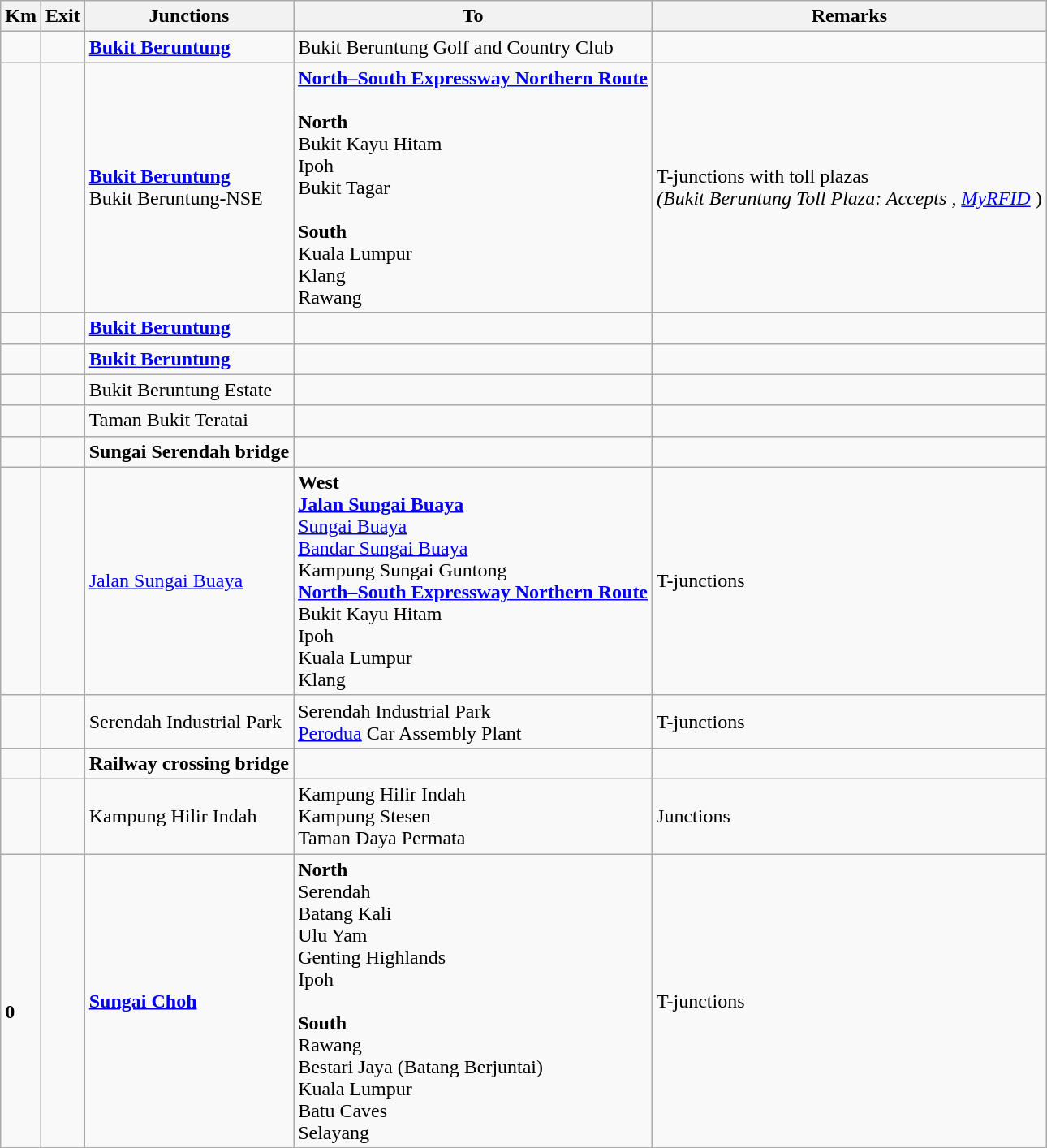<table class="wikitable">
<tr>
<th>Km</th>
<th>Exit</th>
<th>Junctions</th>
<th>To</th>
<th>Remarks</th>
</tr>
<tr>
<td></td>
<td></td>
<td><strong><a href='#'>Bukit Beruntung</a></strong></td>
<td>Bukit Beruntung Golf and Country Club</td>
<td></td>
</tr>
<tr>
<td></td>
<td></td>
<td><strong><a href='#'>Bukit Beruntung</a></strong><br>Bukit Beruntung-NSE</td>
<td>  <strong><a href='#'>North–South Expressway Northern Route</a></strong><br><br><strong>North</strong><br>Bukit Kayu Hitam<br>Ipoh<br>Bukit Tagar<br><br><strong>South</strong><br>Kuala Lumpur<br>Klang<br>Rawang</td>
<td>T-junctions with toll plazas<br><em>(Bukit Beruntung Toll Plaza: Accepts , <a href='#'><span>My</span><span>RFID</span></a> </em>)</td>
</tr>
<tr>
<td></td>
<td></td>
<td><strong><a href='#'>Bukit Beruntung</a></strong></td>
<td></td>
<td></td>
</tr>
<tr>
<td></td>
<td></td>
<td><strong><a href='#'>Bukit Beruntung</a></strong></td>
<td></td>
<td></td>
</tr>
<tr>
<td></td>
<td></td>
<td>Bukit Beruntung Estate</td>
<td></td>
<td></td>
</tr>
<tr>
<td></td>
<td></td>
<td>Taman Bukit Teratai</td>
<td></td>
<td></td>
</tr>
<tr>
<td></td>
<td></td>
<td><strong>Sungai Serendah bridge</strong></td>
<td></td>
<td></td>
</tr>
<tr>
<td></td>
<td></td>
<td><a href='#'>Jalan Sungai Buaya</a></td>
<td><strong>West</strong><br> <strong><a href='#'>Jalan Sungai Buaya</a></strong><br><a href='#'>Sungai Buaya</a><br><a href='#'>Bandar Sungai Buaya</a><br>Kampung Sungai Guntong<br>  <strong><a href='#'>North–South Expressway Northern Route</a></strong><br>Bukit Kayu Hitam<br>Ipoh<br>Kuala Lumpur<br>Klang</td>
<td>T-junctions</td>
</tr>
<tr>
<td></td>
<td></td>
<td>Serendah Industrial Park</td>
<td>Serendah Industrial Park<br><a href='#'>Perodua</a> Car Assembly Plant</td>
<td>T-junctions</td>
</tr>
<tr>
<td></td>
<td></td>
<td><strong>Railway crossing bridge</strong></td>
<td></td>
<td></td>
</tr>
<tr>
<td></td>
<td></td>
<td>Kampung Hilir Indah</td>
<td>Kampung Hilir Indah<br>Kampung Stesen<br>Taman Daya Permata</td>
<td>Junctions</td>
</tr>
<tr>
<td><br><strong>0</strong></td>
<td></td>
<td><strong><a href='#'>Sungai Choh</a></strong></td>
<td><strong>North</strong><br> Serendah<br> Batang Kali<br> Ulu Yam<br> Genting Highlands<br> Ipoh<br><br><strong>South</strong><br> Rawang<br> Bestari Jaya (Batang Berjuntai)<br> Kuala Lumpur<br> Batu Caves<br> Selayang</td>
<td>T-junctions</td>
</tr>
</table>
